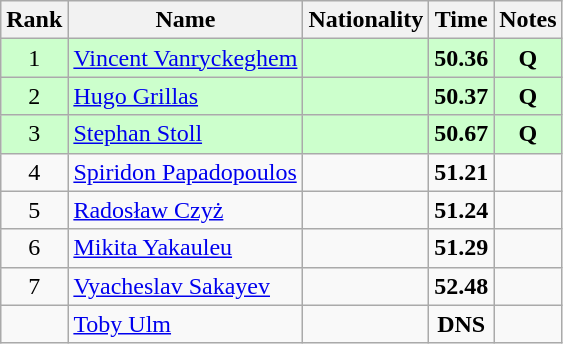<table class="wikitable sortable" style="text-align:center">
<tr>
<th>Rank</th>
<th>Name</th>
<th>Nationality</th>
<th>Time</th>
<th>Notes</th>
</tr>
<tr bgcolor=ccffcc>
<td>1</td>
<td align=left><a href='#'>Vincent Vanryckeghem</a></td>
<td align=left></td>
<td><strong>50.36</strong></td>
<td><strong>Q</strong></td>
</tr>
<tr bgcolor=ccffcc>
<td>2</td>
<td align=left><a href='#'>Hugo Grillas</a></td>
<td align=left></td>
<td><strong>50.37</strong></td>
<td><strong>Q</strong></td>
</tr>
<tr bgcolor=ccffcc>
<td>3</td>
<td align=left><a href='#'>Stephan Stoll</a></td>
<td align=left></td>
<td><strong>50.67</strong></td>
<td><strong>Q</strong></td>
</tr>
<tr>
<td>4</td>
<td align=left><a href='#'>Spiridon Papadopoulos</a></td>
<td align=left></td>
<td><strong>51.21</strong></td>
<td></td>
</tr>
<tr>
<td>5</td>
<td align=left><a href='#'>Radosław Czyż</a></td>
<td align=left></td>
<td><strong>51.24</strong></td>
<td></td>
</tr>
<tr>
<td>6</td>
<td align=left><a href='#'>Mikita Yakauleu</a></td>
<td align=left></td>
<td><strong>51.29</strong></td>
<td></td>
</tr>
<tr>
<td>7</td>
<td align=left><a href='#'>Vyacheslav Sakayev</a></td>
<td align=left></td>
<td><strong>52.48</strong></td>
<td></td>
</tr>
<tr>
<td></td>
<td align=left><a href='#'>Toby Ulm</a></td>
<td align=left></td>
<td><strong>DNS</strong></td>
<td></td>
</tr>
</table>
